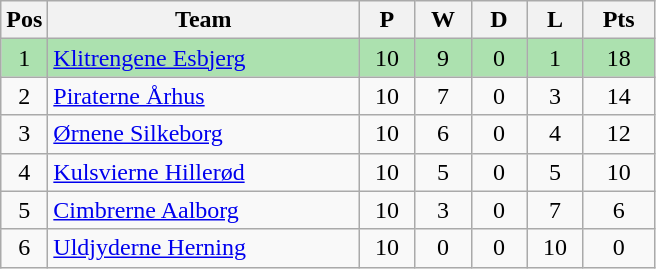<table class="wikitable" style="font-size: 100%">
<tr>
<th width=20>Pos</th>
<th width=200>Team</th>
<th width=30>P</th>
<th width=30>W</th>
<th width=30>D</th>
<th width=30>L</th>
<th width=40>Pts</th>
</tr>
<tr align=center style="background:#ACE1AF;">
<td>1</td>
<td align="left"><a href='#'>Klitrengene Esbjerg</a></td>
<td>10</td>
<td>9</td>
<td>0</td>
<td>1</td>
<td>18</td>
</tr>
<tr align=center>
<td>2</td>
<td align="left"><a href='#'>Piraterne Århus</a></td>
<td>10</td>
<td>7</td>
<td>0</td>
<td>3</td>
<td>14</td>
</tr>
<tr align=center>
<td>3</td>
<td align="left"><a href='#'>Ørnene Silkeborg</a></td>
<td>10</td>
<td>6</td>
<td>0</td>
<td>4</td>
<td>12</td>
</tr>
<tr align=center>
<td>4</td>
<td align="left"><a href='#'>Kulsvierne Hillerød</a></td>
<td>10</td>
<td>5</td>
<td>0</td>
<td>5</td>
<td>10</td>
</tr>
<tr align=center>
<td>5</td>
<td align="left"><a href='#'>Cimbrerne Aalborg</a></td>
<td>10</td>
<td>3</td>
<td>0</td>
<td>7</td>
<td>6</td>
</tr>
<tr align=center>
<td>6</td>
<td align="left"><a href='#'>Uldjyderne Herning</a></td>
<td>10</td>
<td>0</td>
<td>0</td>
<td>10</td>
<td>0</td>
</tr>
</table>
